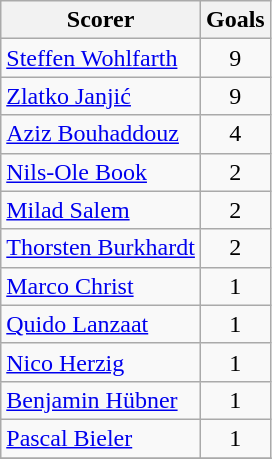<table class="wikitable">
<tr>
<th>Scorer</th>
<th>Goals</th>
</tr>
<tr>
<td> <a href='#'>Steffen Wohlfarth</a></td>
<td align=center>9</td>
</tr>
<tr>
<td> <a href='#'>Zlatko Janjić</a></td>
<td align=center>9</td>
</tr>
<tr>
<td> <a href='#'>Aziz Bouhaddouz</a></td>
<td align=center>4</td>
</tr>
<tr>
<td> <a href='#'>Nils-Ole Book</a></td>
<td align=center>2</td>
</tr>
<tr>
<td> <a href='#'>Milad Salem</a></td>
<td align=center>2</td>
</tr>
<tr>
<td> <a href='#'>Thorsten Burkhardt</a></td>
<td align=center>2</td>
</tr>
<tr>
<td> <a href='#'>Marco Christ</a></td>
<td align=center>1</td>
</tr>
<tr>
<td> <a href='#'>Quido Lanzaat</a></td>
<td align=center>1</td>
</tr>
<tr>
<td> <a href='#'>Nico Herzig</a></td>
<td align=center>1</td>
</tr>
<tr>
<td> <a href='#'>Benjamin Hübner</a></td>
<td align=center>1</td>
</tr>
<tr>
<td> <a href='#'>Pascal Bieler</a></td>
<td align=center>1</td>
</tr>
<tr>
</tr>
</table>
